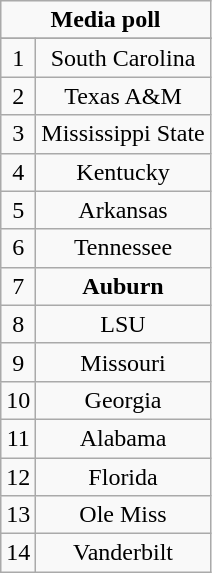<table class="wikitable">
<tr align="center">
<td align="center" Colspan="3"><strong>Media poll</strong></td>
</tr>
<tr align="center">
</tr>
<tr align="center">
<td>1</td>
<td>South Carolina</td>
</tr>
<tr align="center">
<td>2</td>
<td>Texas A&M</td>
</tr>
<tr align="center">
<td>3</td>
<td>Mississippi State</td>
</tr>
<tr align="center">
<td>4</td>
<td>Kentucky</td>
</tr>
<tr align="center">
<td>5</td>
<td>Arkansas</td>
</tr>
<tr align="center">
<td>6</td>
<td>Tennessee</td>
</tr>
<tr align="center">
<td>7</td>
<td><strong>Auburn</strong></td>
</tr>
<tr align="center">
<td>8</td>
<td>LSU</td>
</tr>
<tr align="center">
<td>9</td>
<td>Missouri</td>
</tr>
<tr align="center">
<td>10</td>
<td>Georgia</td>
</tr>
<tr align="center">
<td>11</td>
<td>Alabama</td>
</tr>
<tr align="center">
<td>12</td>
<td>Florida</td>
</tr>
<tr align="center">
<td>13</td>
<td>Ole Miss</td>
</tr>
<tr align="center">
<td>14</td>
<td>Vanderbilt</td>
</tr>
</table>
